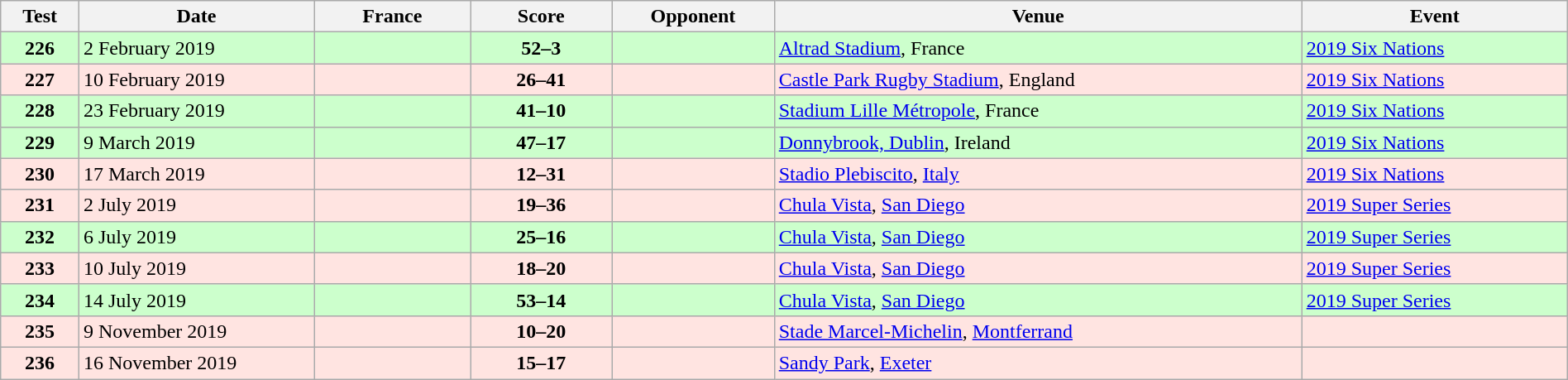<table class="wikitable sortable" style="width:100%">
<tr>
<th style="width:5%">Test</th>
<th style="width:15%">Date</th>
<th style="width:10%">France</th>
<th style="width:9%">Score</th>
<th>Opponent</th>
<th>Venue</th>
<th>Event</th>
</tr>
<tr bgcolor=#ccffcc>
<td align=center><strong>226</strong></td>
<td>2 February 2019</td>
<td></td>
<td align="center"><strong>52–3</strong></td>
<td></td>
<td><a href='#'>Altrad Stadium</a>, France</td>
<td><a href='#'>2019 Six Nations</a></td>
</tr>
<tr bgcolor=FFE4E1>
<td align=center><strong>227</strong></td>
<td>10 February 2019</td>
<td></td>
<td align="center"><strong>26–41</strong></td>
<td></td>
<td><a href='#'>Castle Park Rugby Stadium</a>, England</td>
<td><a href='#'>2019 Six Nations</a></td>
</tr>
<tr bgcolor=#ccffcc>
<td align=center><strong>228</strong></td>
<td>23 February 2019</td>
<td></td>
<td align="center"><strong>41–10</strong></td>
<td></td>
<td><a href='#'>Stadium Lille Métropole</a>, France</td>
<td><a href='#'>2019 Six Nations</a></td>
</tr>
<tr bgcolor=#ccffcc>
<td align=center><strong>229</strong></td>
<td>9 March 2019</td>
<td></td>
<td align="center"><strong>47–17</strong></td>
<td></td>
<td><a href='#'>Donnybrook, Dublin</a>, Ireland</td>
<td><a href='#'>2019 Six Nations</a></td>
</tr>
<tr bgcolor=FFE4E1>
<td align=center><strong>230</strong></td>
<td>17 March 2019</td>
<td></td>
<td align="center"><strong>12–31</strong></td>
<td></td>
<td><a href='#'>Stadio Plebiscito</a>, <a href='#'>Italy</a></td>
<td><a href='#'>2019 Six Nations</a></td>
</tr>
<tr bgcolor=FFE4E1>
<td align=center><strong>231</strong></td>
<td>2 July 2019</td>
<td></td>
<td align="center"><strong>19–36</strong></td>
<td></td>
<td><a href='#'>Chula Vista</a>, <a href='#'>San Diego</a></td>
<td><a href='#'>2019 Super Series</a></td>
</tr>
<tr bgcolor=#ccffcc>
<td align=center><strong>232</strong></td>
<td>6 July 2019</td>
<td></td>
<td align="center"><strong>25–16</strong></td>
<td></td>
<td><a href='#'>Chula Vista</a>, <a href='#'>San Diego</a></td>
<td><a href='#'>2019 Super Series</a></td>
</tr>
<tr bgcolor=FFE4E1>
<td align=center><strong>233</strong></td>
<td>10 July 2019</td>
<td></td>
<td align="center"><strong>18–20</strong></td>
<td></td>
<td><a href='#'>Chula Vista</a>, <a href='#'>San Diego</a></td>
<td><a href='#'>2019 Super Series</a></td>
</tr>
<tr bgcolor=#ccffcc>
<td align=center><strong>234</strong></td>
<td>14 July 2019</td>
<td></td>
<td align="center"><strong>53–14</strong></td>
<td></td>
<td><a href='#'>Chula Vista</a>, <a href='#'>San Diego</a></td>
<td><a href='#'>2019 Super Series</a></td>
</tr>
<tr bgcolor=FFE4E1>
<td align=center><strong>235</strong></td>
<td>9 November 2019</td>
<td></td>
<td align="center"><strong>10–20</strong></td>
<td></td>
<td><a href='#'>Stade Marcel-Michelin</a>, <a href='#'>Montferrand</a></td>
<td></td>
</tr>
<tr bgcolor=FFE4E1>
<td align=center><strong>236</strong></td>
<td>16 November 2019</td>
<td></td>
<td align="center"><strong>15–17</strong></td>
<td></td>
<td><a href='#'>Sandy Park</a>, <a href='#'>Exeter</a></td>
<td></td>
</tr>
</table>
